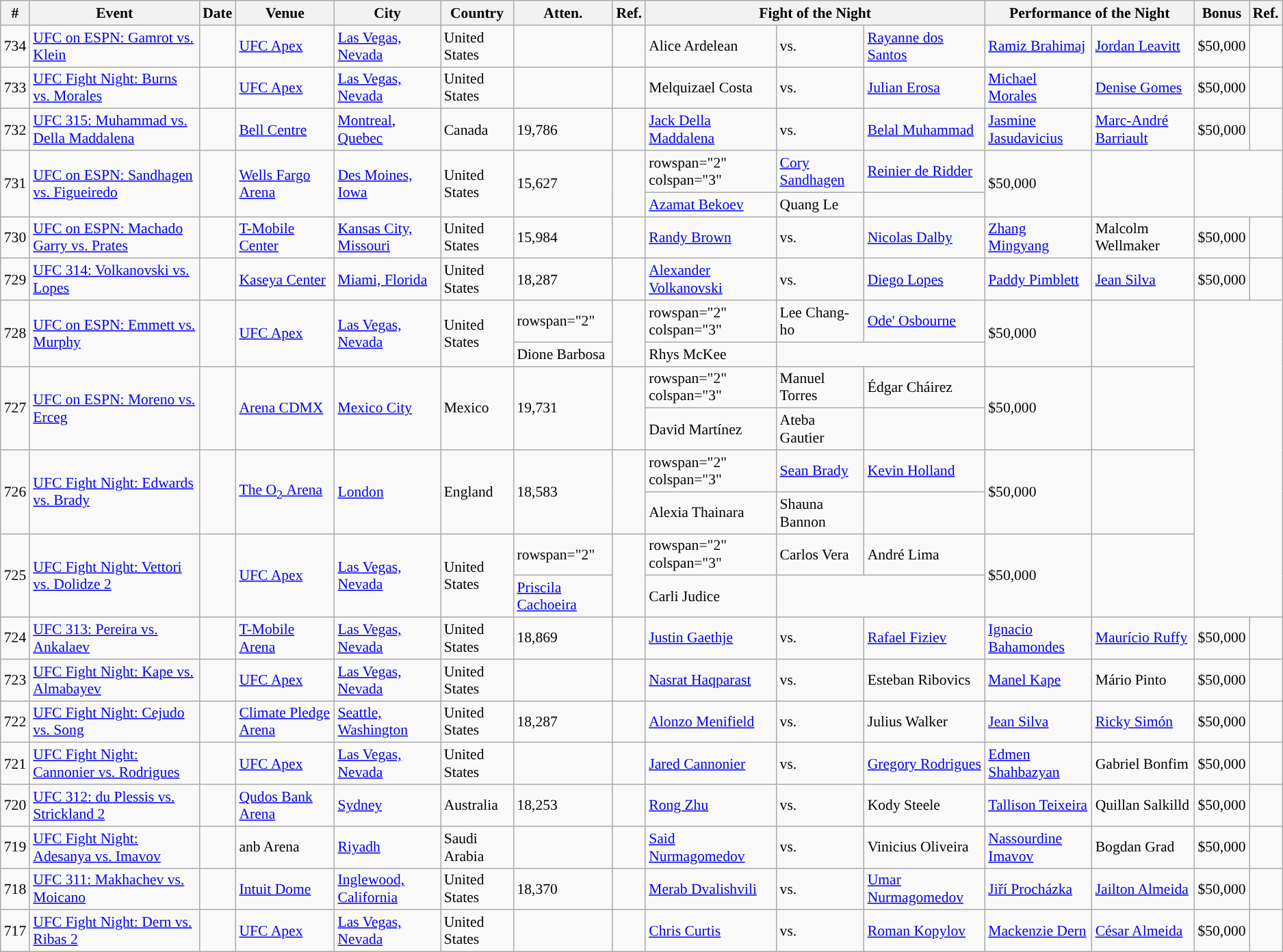<table class="sortable wikitable succession-box" style="font-size:90%;">
<tr>
<th scope="col">#</th>
<th scope="col">Event</th>
<th scope="col">Date</th>
<th scope="col">Venue</th>
<th scope="col">City</th>
<th scope="col">Country</th>
<th scope="col">Atten.</th>
<th scope="col">Ref.</th>
<th colspan="3">Fight of the Night</th>
<th colspan="2">Performance of the Night</th>
<th scope="col">Bonus</th>
<th scope="col">Ref.</th>
</tr>
<tr>
<td>734</td>
<td><a href='#'>UFC on ESPN: Gamrot vs. Klein</a></td>
<td></td>
<td><a href='#'>UFC Apex</a></td>
<td><a href='#'>Las Vegas, Nevada</a></td>
<td>United States</td>
<td></td>
<td></td>
<td>Alice Ardelean</td>
<td>vs.</td>
<td><a href='#'>Rayanne dos Santos</a></td>
<td><a href='#'>Ramiz Brahimaj</a></td>
<td><a href='#'>Jordan Leavitt</a></td>
<td>$50,000</td>
<td></td>
</tr>
<tr>
<td>733</td>
<td><a href='#'>UFC Fight Night: Burns vs. Morales</a></td>
<td></td>
<td><a href='#'>UFC Apex</a></td>
<td><a href='#'>Las Vegas, Nevada</a></td>
<td>United States</td>
<td></td>
<td></td>
<td>Melquizael Costa</td>
<td>vs.</td>
<td><a href='#'>Julian Erosa</a></td>
<td><a href='#'>Michael Morales</a></td>
<td><a href='#'>Denise Gomes</a></td>
<td>$50,000</td>
<td></td>
</tr>
<tr>
<td>732</td>
<td><a href='#'>UFC 315: Muhammad vs. Della Maddalena</a></td>
<td></td>
<td><a href='#'>Bell Centre</a></td>
<td><a href='#'>Montreal</a>, <a href='#'>Quebec</a></td>
<td>Canada</td>
<td>19,786</td>
<td></td>
<td><a href='#'>Jack Della Maddalena</a></td>
<td>vs.</td>
<td><a href='#'>Belal Muhammad</a></td>
<td><a href='#'>Jasmine Jasudavicius</a></td>
<td><a href='#'>Marc-André Barriault</a></td>
<td>$50,000</td>
<td></td>
</tr>
<tr>
<td rowspan="2">731</td>
<td rowspan="2"><a href='#'>UFC on ESPN: Sandhagen vs. Figueiredo</a></td>
<td rowspan="2"></td>
<td rowspan="2"><a href='#'>Wells Fargo Arena</a></td>
<td rowspan="2"><a href='#'>Des Moines, Iowa</a></td>
<td rowspan="2">United States</td>
<td rowspan="2">15,627</td>
<td rowspan="2"></td>
<td>rowspan="2" colspan="3" </td>
<td><a href='#'>Cory Sandhagen</a></td>
<td><a href='#'>Reinier de Ridder</a></td>
<td rowspan="2">$50,000</td>
<td rowspan="2"></td>
</tr>
<tr>
<td><a href='#'>Azamat Bekoev</a></td>
<td>Quang Le</td>
</tr>
<tr>
<td>730</td>
<td><a href='#'>UFC on ESPN: Machado Garry vs. Prates</a></td>
<td></td>
<td><a href='#'>T-Mobile Center</a></td>
<td><a href='#'>Kansas City, Missouri</a></td>
<td>United States</td>
<td>15,984</td>
<td></td>
<td><a href='#'>Randy Brown</a></td>
<td>vs.</td>
<td><a href='#'>Nicolas Dalby</a></td>
<td><a href='#'>Zhang Mingyang</a></td>
<td>Malcolm Wellmaker</td>
<td>$50,000</td>
<td></td>
</tr>
<tr>
<td>729</td>
<td><a href='#'>UFC 314: Volkanovski vs. Lopes</a></td>
<td></td>
<td><a href='#'>Kaseya Center</a></td>
<td><a href='#'>Miami, Florida</a></td>
<td>United States</td>
<td>18,287</td>
<td></td>
<td><a href='#'>Alexander Volkanovski</a></td>
<td>vs.</td>
<td><a href='#'>Diego Lopes</a></td>
<td><a href='#'>Paddy Pimblett</a></td>
<td><a href='#'>Jean Silva</a></td>
<td>$50,000</td>
<td></td>
</tr>
<tr>
<td rowspan="2">728</td>
<td rowspan="2"><a href='#'>UFC on ESPN: Emmett vs. Murphy</a></td>
<td rowspan="2"></td>
<td rowspan="2"><a href='#'>UFC Apex</a></td>
<td rowspan="2"><a href='#'>Las Vegas, Nevada</a></td>
<td rowspan="2">United States</td>
<td>rowspan="2" </td>
<td rowspan="2"></td>
<td>rowspan="2" colspan="3" </td>
<td>Lee Chang-ho</td>
<td><a href='#'>Ode' Osbourne</a></td>
<td rowspan="2">$50,000</td>
<td rowspan="2"></td>
</tr>
<tr>
<td>Dione Barbosa</td>
<td>Rhys McKee</td>
</tr>
<tr>
<td rowspan="2">727</td>
<td rowspan="2"><a href='#'>UFC on ESPN: Moreno vs. Erceg</a></td>
<td rowspan="2"></td>
<td rowspan="2"><a href='#'>Arena CDMX</a></td>
<td rowspan="2"><a href='#'>Mexico City</a></td>
<td rowspan="2">Mexico</td>
<td rowspan="2">19,731</td>
<td rowspan="2"></td>
<td>rowspan="2" colspan="3" </td>
<td>Manuel Torres</td>
<td>Édgar Cháirez</td>
<td rowspan="2">$50,000</td>
<td rowspan="2"></td>
</tr>
<tr>
<td>David Martínez</td>
<td>Ateba Gautier</td>
</tr>
<tr>
<td rowspan="2">726</td>
<td rowspan="2"><a href='#'>UFC Fight Night: Edwards vs. Brady</a></td>
<td rowspan="2"></td>
<td rowspan="2"><a href='#'>The O<sub>2</sub> Arena</a></td>
<td rowspan="2"><a href='#'>London</a></td>
<td rowspan="2">England</td>
<td rowspan="2">18,583</td>
<td rowspan="2"></td>
<td>rowspan="2" colspan="3" </td>
<td><a href='#'>Sean Brady</a></td>
<td><a href='#'>Kevin Holland</a></td>
<td rowspan="2">$50,000</td>
<td rowspan="2"></td>
</tr>
<tr>
<td>Alexia Thainara</td>
<td>Shauna Bannon</td>
</tr>
<tr>
<td rowspan="2">725</td>
<td rowspan="2"><a href='#'>UFC Fight Night: Vettori vs. Dolidze 2</a></td>
<td rowspan="2"></td>
<td rowspan="2"><a href='#'>UFC Apex</a></td>
<td rowspan="2"><a href='#'>Las Vegas, Nevada</a></td>
<td rowspan="2">United States</td>
<td>rowspan="2" </td>
<td rowspan="2"></td>
<td>rowspan="2" colspan="3" </td>
<td>Carlos Vera</td>
<td>André Lima</td>
<td rowspan="2">$50,000</td>
<td rowspan="2"></td>
</tr>
<tr>
<td><a href='#'>Priscila Cachoeira</a></td>
<td>Carli Judice</td>
</tr>
<tr>
<td>724</td>
<td><a href='#'>UFC 313: Pereira vs. Ankalaev</a></td>
<td></td>
<td><a href='#'>T-Mobile Arena</a></td>
<td><a href='#'>Las Vegas, Nevada</a></td>
<td>United States</td>
<td>18,869</td>
<td></td>
<td><a href='#'>Justin Gaethje</a></td>
<td>vs.</td>
<td><a href='#'>Rafael Fiziev</a></td>
<td><a href='#'>Ignacio Bahamondes</a></td>
<td><a href='#'>Maurício Ruffy</a></td>
<td>$50,000</td>
<td></td>
</tr>
<tr>
<td>723</td>
<td><a href='#'>UFC Fight Night: Kape vs. Almabayev</a></td>
<td></td>
<td><a href='#'>UFC Apex</a></td>
<td><a href='#'>Las Vegas, Nevada</a></td>
<td>United States</td>
<td></td>
<td></td>
<td><a href='#'>Nasrat Haqparast</a></td>
<td>vs.</td>
<td>Esteban Ribovics</td>
<td><a href='#'>Manel Kape</a></td>
<td>Mário Pinto</td>
<td>$50,000</td>
<td></td>
</tr>
<tr>
<td>722</td>
<td><a href='#'>UFC Fight Night: Cejudo vs. Song</a></td>
<td></td>
<td><a href='#'>Climate Pledge Arena</a></td>
<td><a href='#'>Seattle, Washington</a></td>
<td>United States</td>
<td>18,287</td>
<td></td>
<td><a href='#'>Alonzo Menifield</a></td>
<td>vs.</td>
<td>Julius Walker</td>
<td><a href='#'>Jean Silva</a></td>
<td><a href='#'>Ricky Simón</a></td>
<td>$50,000</td>
<td></td>
</tr>
<tr>
<td>721</td>
<td><a href='#'>UFC Fight Night: Cannonier vs. Rodrigues</a></td>
<td></td>
<td><a href='#'>UFC Apex</a></td>
<td><a href='#'>Las Vegas, Nevada</a></td>
<td>United States</td>
<td></td>
<td></td>
<td><a href='#'>Jared Cannonier</a></td>
<td>vs.</td>
<td><a href='#'>Gregory Rodrigues</a></td>
<td><a href='#'>Edmen Shahbazyan</a></td>
<td>Gabriel Bonfim</td>
<td>$50,000</td>
<td></td>
</tr>
<tr>
<td>720</td>
<td><a href='#'>UFC 312: du Plessis vs. Strickland 2</a></td>
<td></td>
<td><a href='#'>Qudos Bank Arena</a></td>
<td><a href='#'>Sydney</a></td>
<td>Australia</td>
<td>18,253</td>
<td></td>
<td><a href='#'>Rong Zhu</a></td>
<td>vs.</td>
<td>Kody Steele</td>
<td><a href='#'>Tallison Teixeira</a></td>
<td>Quillan Salkilld</td>
<td>$50,000</td>
<td></td>
</tr>
<tr>
<td>719</td>
<td><a href='#'>UFC Fight Night: Adesanya vs. Imavov</a></td>
<td></td>
<td>anb Arena</td>
<td><a href='#'>Riyadh</a></td>
<td>Saudi Arabia</td>
<td></td>
<td></td>
<td><a href='#'>Said Nurmagomedov</a></td>
<td>vs.</td>
<td>Vinicius Oliveira</td>
<td><a href='#'>Nassourdine Imavov</a></td>
<td>Bogdan Grad</td>
<td>$50,000</td>
<td></td>
</tr>
<tr>
<td>718</td>
<td><a href='#'>UFC 311: Makhachev vs. Moicano</a></td>
<td></td>
<td><a href='#'>Intuit Dome</a></td>
<td><a href='#'>Inglewood, California</a></td>
<td>United States</td>
<td>18,370</td>
<td></td>
<td><a href='#'>Merab Dvalishvili</a></td>
<td>vs.</td>
<td><a href='#'>Umar Nurmagomedov</a></td>
<td><a href='#'>Jiří Procházka</a></td>
<td><a href='#'>Jailton Almeida</a></td>
<td>$50,000</td>
<td></td>
</tr>
<tr>
<td>717</td>
<td><a href='#'>UFC Fight Night: Dern vs. Ribas 2</a></td>
<td></td>
<td><a href='#'>UFC Apex</a></td>
<td><a href='#'>Las Vegas, Nevada</a></td>
<td>United States</td>
<td></td>
<td></td>
<td><a href='#'>Chris Curtis</a></td>
<td>vs.</td>
<td><a href='#'>Roman Kopylov</a></td>
<td><a href='#'>Mackenzie Dern</a></td>
<td><a href='#'>César Almeida</a></td>
<td>$50,000</td>
<td></td>
</tr>
</table>
